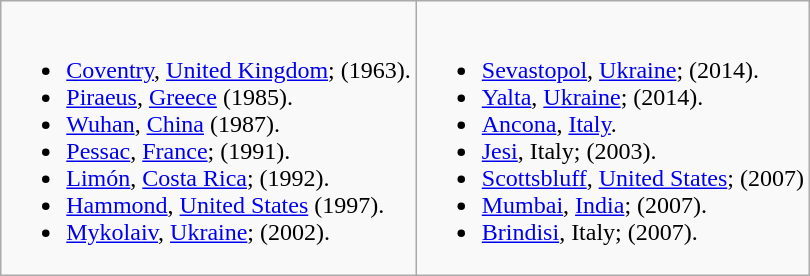<table class="wikitable">
<tr valign="top">
<td><br><ul><li> <a href='#'>Coventry</a>, <a href='#'>United Kingdom</a>; (1963).</li><li> <a href='#'>Piraeus</a>, <a href='#'>Greece</a> (1985).</li><li> <a href='#'>Wuhan</a>, <a href='#'>China</a> (1987).</li><li> <a href='#'>Pessac</a>, <a href='#'>France</a>; (1991).</li><li> <a href='#'>Limón</a>, <a href='#'>Costa Rica</a>; (1992).</li><li> <a href='#'>Hammond</a>, <a href='#'>United States</a> (1997).</li><li> <a href='#'>Mykolaiv</a>, <a href='#'>Ukraine</a>; (2002).</li></ul></td>
<td><br><ul><li>  <a href='#'>Sevastopol</a>, <a href='#'>Ukraine</a>; (2014).</li><li>  <a href='#'>Yalta</a>, <a href='#'>Ukraine</a>; (2014).</li><li> <a href='#'>Ancona</a>, <a href='#'>Italy</a>.</li><li> <a href='#'>Jesi</a>, Italy; (2003).</li><li> <a href='#'>Scottsbluff</a>, <a href='#'>United States</a>; (2007)</li><li> <a href='#'>Mumbai</a>, <a href='#'>India</a>;  (2007).</li><li> <a href='#'>Brindisi</a>, Italy; (2007).</li></ul></td>
</tr>
</table>
